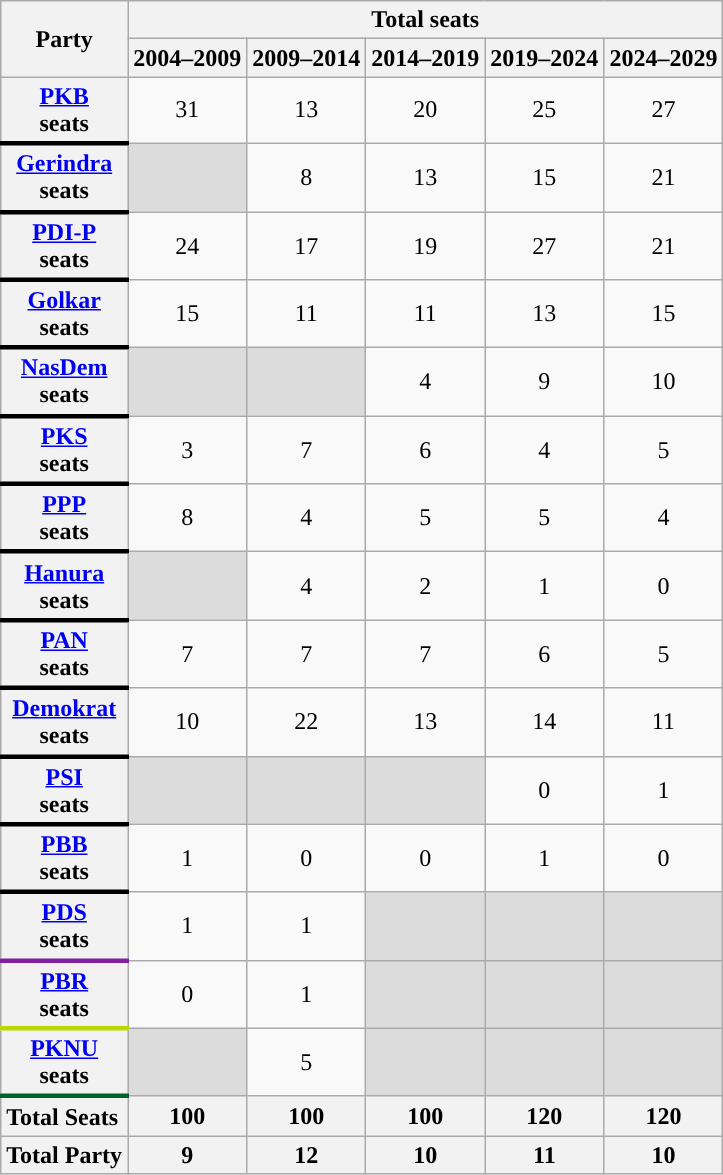<table class="wikitable">
<tr>
<th rowspan="2">Party</th>
<th colspan="5">Total seats</th>
</tr>
<tr>
<th>2004–2009</th>
<th>2009–2014</th>
<th>2014–2019</th>
<th>2019–2024</th>
<th>2024–2029</th>
</tr>
<tr>
<th style="border-bottom:3px solid "><a href='#'>PKB</a><br>seats</th>
<td style="text-align:center">31</td>
<td style="text-align:center"> 13</td>
<td style="text-align:center"> 20</td>
<td style="text-align:center"> 25</td>
<td style="text-align:center"> 27</td>
</tr>
<tr>
<th style="border-bottom:3px solid "><a href='#'>Gerindra</a><br>seats</th>
<td style="text-align:center; background:#DCDCDC"></td>
<td style="text-align:center"> 8</td>
<td style="text-align:center"> 13</td>
<td style="text-align:center"> 15</td>
<td style="text-align:center"> 21</td>
</tr>
<tr>
<th style="border-bottom:3px solid "><a href='#'>PDI-P</a><br>seats</th>
<td style="text-align:center">24</td>
<td style="text-align:center"> 17</td>
<td style="text-align:center"> 19</td>
<td style="text-align:center"> 27</td>
<td style="text-align:center"> 21</td>
</tr>
<tr>
<th style="border-bottom:3px solid "><a href='#'>Golkar</a><br>seats</th>
<td style="text-align:center">15</td>
<td style="text-align:center"> 11</td>
<td style="text-align:center"> 11</td>
<td style="text-align:center"> 13</td>
<td style="text-align:center"> 15</td>
</tr>
<tr>
<th style="border-bottom:3px solid "><a href='#'>NasDem</a><br>seats</th>
<td style="text-align:center; background:#DCDCDC"></td>
<td style="text-align:center; background:#DCDCDC"></td>
<td style="text-align:center"> 4</td>
<td style="text-align:center"> 9</td>
<td style="text-align:center"> 10</td>
</tr>
<tr>
<th style="border-bottom:3px solid "><a href='#'>PKS</a><br>seats</th>
<td style="text-align:center">3</td>
<td style="text-align:center"> 7</td>
<td style="text-align:center"> 6</td>
<td style="text-align:center"> 4</td>
<td style="text-align:center"> 5</td>
</tr>
<tr>
<th style="border-bottom:3px solid "><a href='#'>PPP</a><br>seats</th>
<td style="text-align:center">8</td>
<td style="text-align:center"> 4</td>
<td style="text-align:center"> 5</td>
<td style="text-align:center"> 5</td>
<td style="text-align:center"> 4</td>
</tr>
<tr>
<th style="border-bottom:3px solid "><a href='#'>Hanura</a><br>seats</th>
<td style="text-align:center; background:#DCDCDC"></td>
<td style="text-align:center"> 4</td>
<td style="text-align:center"> 2</td>
<td style="text-align:center"> 1</td>
<td style="text-align:center"> 0</td>
</tr>
<tr>
<th style="border-bottom:3px solid "><a href='#'>PAN</a><br>seats</th>
<td style="text-align:center">7</td>
<td style="text-align:center"> 7</td>
<td style="text-align:center"> 7</td>
<td style="text-align:center"> 6</td>
<td style="text-align:center"> 5</td>
</tr>
<tr>
<th style="border-bottom:3px solid "><a href='#'>Demokrat</a><br>seats</th>
<td style="text-align:center">10</td>
<td style="text-align:center"> 22</td>
<td style="text-align:center"> 13</td>
<td style="text-align:center"> 14</td>
<td style="text-align:center"> 11</td>
</tr>
<tr>
<th style="border-bottom:3px solid "><a href='#'>PSI</a><br>seats</th>
<td style="text-align:center; background:#DCDCDC"></td>
<td style="text-align:center; background:#DCDCDC"></td>
<td style="text-align:center; background:#DCDCDC"></td>
<td style="text-align:center">  0</td>
<td style="text-align:center"> 1</td>
</tr>
<tr>
<th style="border-bottom:3px solid "><a href='#'>PBB</a><br>seats</th>
<td style="text-align:center">1</td>
<td style="text-align:center"> 0</td>
<td style="text-align:center"> 0</td>
<td style="text-align:center"> 1</td>
<td style="text-align:center"> 0</td>
</tr>
<tr>
<th style="border-bottom:3px solid #801fa0;"><a href='#'>PDS</a><br>seats</th>
<td style="text-align:center">1</td>
<td style="text-align:center"> 1</td>
<td style="text-align:center; background:#DCDCDC"></td>
<td style="text-align:center; background:#DCDCDC"></td>
<td style="text-align:center; background:#DCDCDC"></td>
</tr>
<tr>
<th style="border-bottom:3px solid #bbd800;"><a href='#'>PBR</a><br>seats</th>
<td style="text-align:center">0</td>
<td style="text-align:center"> 1</td>
<td style="text-align:center; background:#DCDCDC"></td>
<td style="text-align:center; background:#DCDCDC"></td>
<td style="text-align:center; background:#DCDCDC"></td>
</tr>
<tr>
<th style="border-bottom:3px solid #00622b;"><a href='#'>PKNU</a><br>seats</th>
<td style="text-align:center; background:#DCDCDC"></td>
<td style="text-align:center"> 5</td>
<td style="text-align:center; background:#DCDCDC"></td>
<td style="text-align:center; background:#DCDCDC"></td>
<td style="text-align:center; background:#DCDCDC"></td>
</tr>
<tr>
<th style="text-align:left">Total Seats</th>
<th>100</th>
<th> 100</th>
<th> 100</th>
<th> 120</th>
<th> 120</th>
</tr>
<tr>
<th style="text-align:left">Total Party</th>
<th>9</th>
<th> 12</th>
<th> 10</th>
<th> 11</th>
<th> 10</th>
</tr>
</table>
